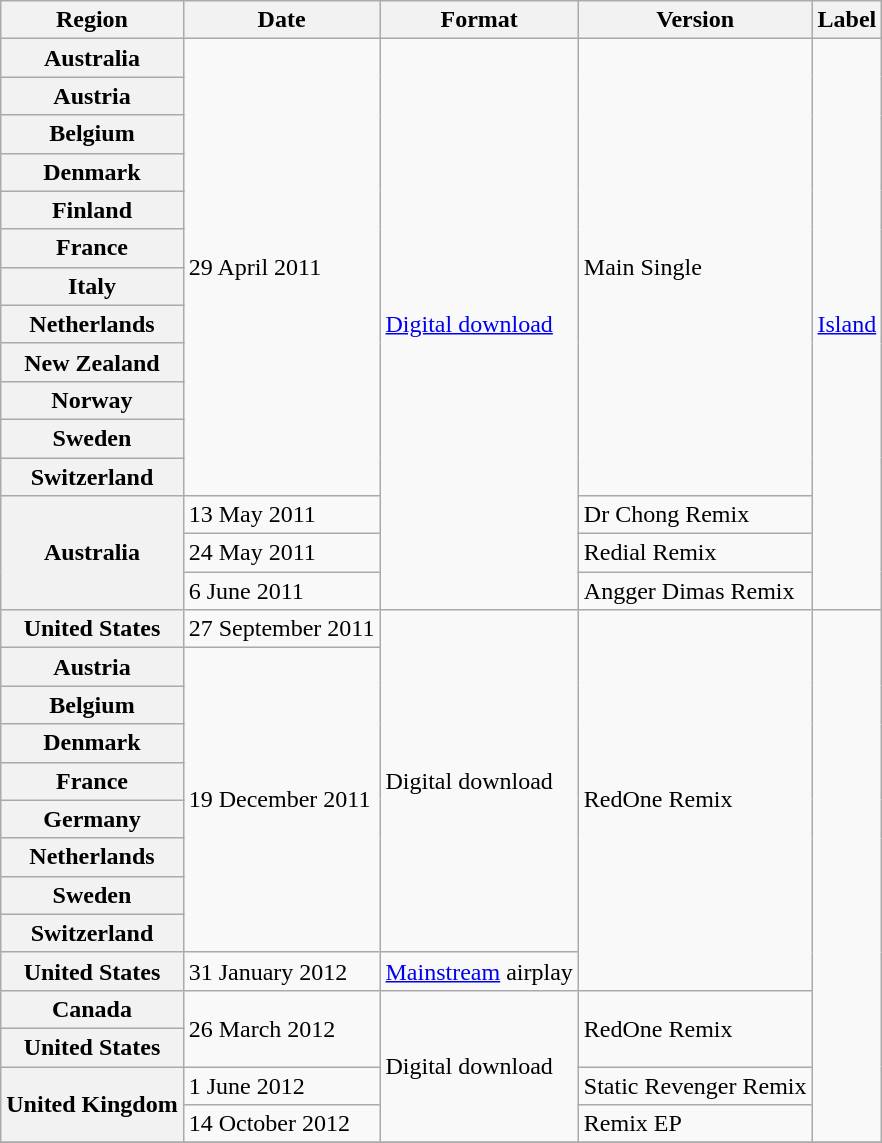<table class="wikitable plainrowheaders">
<tr>
<th scope="col">Region</th>
<th scope="col">Date</th>
<th scope="col">Format</th>
<th scope="col">Version</th>
<th scope="col">Label</th>
</tr>
<tr>
<th scope="row">Australia</th>
<td rowspan="12">29 April 2011</td>
<td rowspan="15"><a href='#'>Digital download</a></td>
<td rowspan="12">Main Single</td>
<td rowspan="15"><a href='#'>Island</a></td>
</tr>
<tr>
<th scope="row">Austria</th>
</tr>
<tr>
<th scope="row">Belgium</th>
</tr>
<tr>
<th scope="row">Denmark</th>
</tr>
<tr>
<th scope="row">Finland</th>
</tr>
<tr>
<th scope="row">France</th>
</tr>
<tr>
<th scope="row">Italy</th>
</tr>
<tr>
<th scope="row">Netherlands</th>
</tr>
<tr>
<th scope="row">New Zealand</th>
</tr>
<tr>
<th scope="row">Norway</th>
</tr>
<tr>
<th scope="row">Sweden</th>
</tr>
<tr>
<th scope="row">Switzerland</th>
</tr>
<tr>
<th scope="row" rowspan="3">Australia</th>
<td>13 May 2011</td>
<td>Dr Chong Remix</td>
</tr>
<tr>
<td>24 May 2011</td>
<td>Redial Remix</td>
</tr>
<tr>
<td>6 June 2011</td>
<td>Angger Dimas Remix</td>
</tr>
<tr>
<th scope="row">United States</th>
<td>27 September 2011</td>
<td rowspan="9">Digital download</td>
<td rowspan="10">RedOne Remix</td>
<td rowspan="14"></td>
</tr>
<tr>
<th scope="row">Austria</th>
<td rowspan="8">19 December 2011</td>
</tr>
<tr>
<th scope="row">Belgium</th>
</tr>
<tr>
<th scope="row">Denmark</th>
</tr>
<tr>
<th scope="row">France</th>
</tr>
<tr>
<th scope="row">Germany</th>
</tr>
<tr>
<th scope="row">Netherlands</th>
</tr>
<tr>
<th scope="row">Sweden</th>
</tr>
<tr>
<th scope="row">Switzerland</th>
</tr>
<tr>
<th scope="row">United States</th>
<td>31 January 2012</td>
<td><a href='#'>Mainstream</a> airplay</td>
</tr>
<tr>
<th scope="row">Canada</th>
<td rowspan="2">26 March 2012</td>
<td rowspan="4">Digital download</td>
<td rowspan="2">RedOne Remix </td>
</tr>
<tr>
<th scope="row">United States</th>
</tr>
<tr>
<th scope="row" rowspan="2">United Kingdom</th>
<td>1 June 2012</td>
<td>Static Revenger Remix</td>
</tr>
<tr>
<td>14 October 2012</td>
<td>Remix EP</td>
</tr>
<tr>
</tr>
</table>
